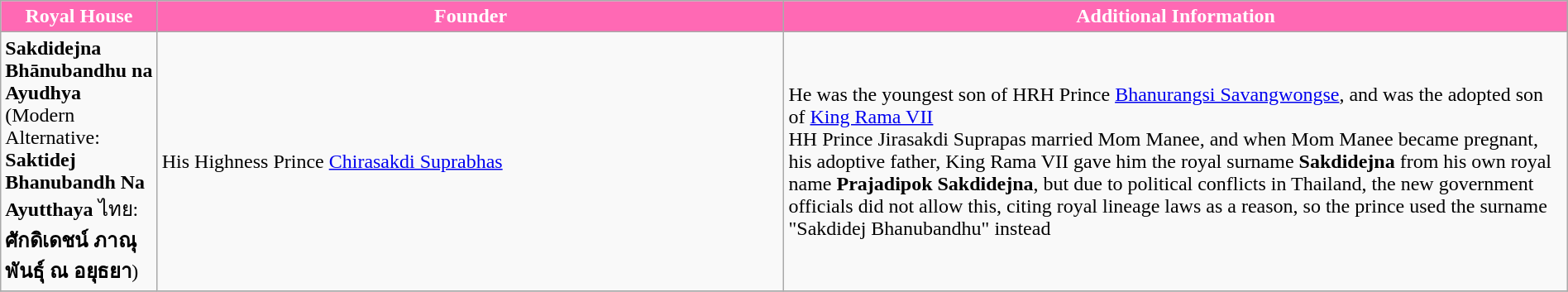<table class="wikitable" style="width: 100%;">
<tr>
<th style="background: Hotpink; color: white;">Royal House</th>
<th style="background: Hotpink; color: white;">Founder</th>
<th style="background: Hotpink; color: white;">Additional Information</th>
</tr>
<tr>
<td width = 10%><strong>Sakdidejna Bhānubandhu na Ayudhya</strong> (Modern Alternative: <strong>Saktidej Bhanubandh Na Ayutthaya</strong> ไทย: <strong>ศักดิเดชน์ ภาณุพันธุ์ ณ อยุธยา</strong>)</td>
<td width = 40%>His Highness Prince <a href='#'>Chirasakdi Suprabhas</a></td>
<td width = 50%>He was the youngest son of HRH Prince <a href='#'>Bhanurangsi Savangwongse</a>, and was the adopted son of <a href='#'>King Rama VII</a><br>HH Prince Jirasakdi Suprapas married Mom Manee, and when Mom Manee became pregnant, his adoptive father, King Rama VII gave him the royal surname <strong>Sakdidejna</strong> from his own royal name <strong>Prajadipok Sakdidejna</strong>, but due to political conflicts in Thailand, the new government officials did not allow this, citing royal lineage laws as a reason, so the prince used the surname "Sakdidej Bhanubandhu" instead</td>
</tr>
<tr>
</tr>
</table>
